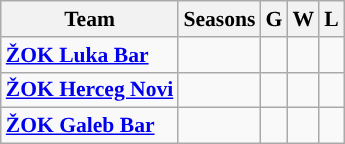<table class="wikitable" style="font-size:90%">
<tr>
<th>Team</th>
<th>Seasons</th>
<th>G</th>
<th>W</th>
<th>L</th>
</tr>
<tr>
<td><strong><a href='#'>ŽOK Luka Bar</a></strong></td>
<td></td>
<td></td>
<td></td>
<td></td>
</tr>
<tr>
<td><strong><a href='#'>ŽOK Herceg Novi</a></strong></td>
<td></td>
<td></td>
<td></td>
<td></td>
</tr>
<tr>
<td><strong><a href='#'>ŽOK Galeb Bar</a></strong></td>
<td></td>
<td></td>
<td></td>
<td></td>
</tr>
</table>
